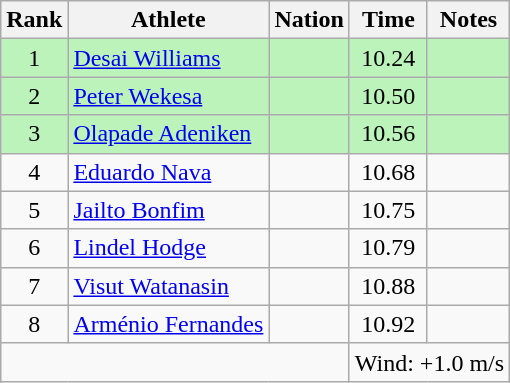<table class="wikitable sortable" style="text-align:center">
<tr>
<th>Rank</th>
<th>Athlete</th>
<th>Nation</th>
<th>Time</th>
<th>Notes</th>
</tr>
<tr style="background:#bbf3bb;">
<td>1</td>
<td align=left><a href='#'>Desai Williams</a></td>
<td align=left></td>
<td>10.24</td>
<td></td>
</tr>
<tr style="background:#bbf3bb;">
<td>2</td>
<td align=left><a href='#'>Peter Wekesa</a></td>
<td align=left></td>
<td>10.50</td>
<td></td>
</tr>
<tr style="background:#bbf3bb;">
<td>3</td>
<td align=left><a href='#'>Olapade Adeniken</a></td>
<td align=left></td>
<td>10.56</td>
<td></td>
</tr>
<tr>
<td>4</td>
<td align=left><a href='#'>Eduardo Nava</a></td>
<td align=left></td>
<td>10.68</td>
<td></td>
</tr>
<tr>
<td>5</td>
<td align=left><a href='#'>Jailto Bonfim</a></td>
<td align=left></td>
<td>10.75</td>
<td></td>
</tr>
<tr>
<td>6</td>
<td align=left><a href='#'>Lindel Hodge</a></td>
<td align=left></td>
<td>10.79</td>
<td></td>
</tr>
<tr>
<td>7</td>
<td align=left><a href='#'>Visut Watanasin</a></td>
<td align=left></td>
<td>10.88</td>
<td></td>
</tr>
<tr>
<td>8</td>
<td align=left><a href='#'>Arménio Fernandes</a></td>
<td align=left></td>
<td>10.92</td>
<td></td>
</tr>
<tr class="sortbottom">
<td colspan=3></td>
<td colspan="3" style="text-align:left;">Wind: +1.0 m/s</td>
</tr>
</table>
